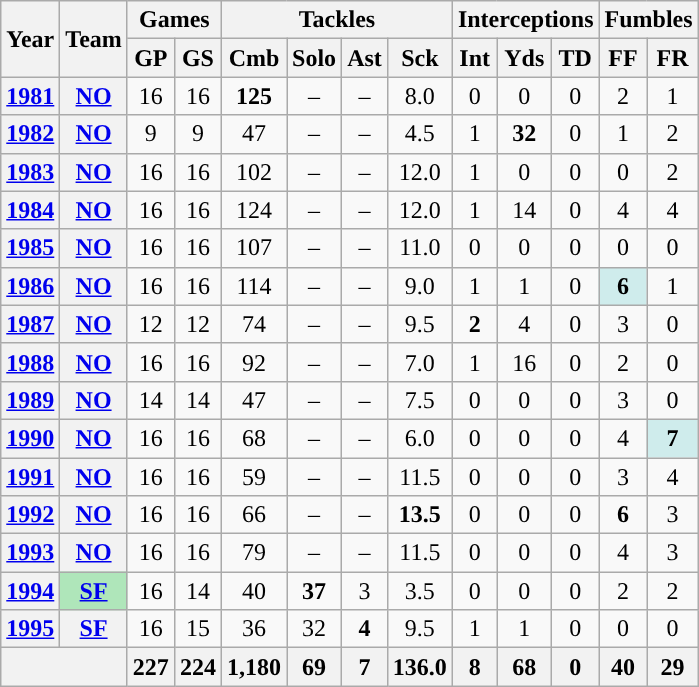<table class="wikitable sortable" style="text-align: center;">
<tr>
<th rowspan="2">Year</th>
<th rowspan="2">Team</th>
<th colspan="2">Games</th>
<th colspan="4">Tackles</th>
<th colspan="3">Interceptions</th>
<th colspan="2">Fumbles</th>
</tr>
<tr>
<th>GP</th>
<th>GS</th>
<th>Cmb</th>
<th>Solo</th>
<th>Ast</th>
<th>Sck</th>
<th>Int</th>
<th>Yds</th>
<th>TD</th>
<th>FF</th>
<th>FR</th>
</tr>
<tr>
<th><a href='#'>1981</a></th>
<th><a href='#'>NO</a></th>
<td>16</td>
<td>16</td>
<td><strong>125</strong></td>
<td>–</td>
<td>–</td>
<td>8.0</td>
<td>0</td>
<td>0</td>
<td>0</td>
<td>2</td>
<td>1</td>
</tr>
<tr>
<th><a href='#'>1982</a></th>
<th><a href='#'>NO</a></th>
<td>9</td>
<td>9</td>
<td>47</td>
<td>–</td>
<td>–</td>
<td>4.5</td>
<td>1</td>
<td><strong>32</strong></td>
<td>0</td>
<td>1</td>
<td>2</td>
</tr>
<tr>
<th><a href='#'>1983</a></th>
<th><a href='#'>NO</a></th>
<td>16</td>
<td>16</td>
<td>102</td>
<td>–</td>
<td>–</td>
<td>12.0</td>
<td>1</td>
<td>0</td>
<td>0</td>
<td>0</td>
<td>2</td>
</tr>
<tr>
<th><a href='#'>1984</a></th>
<th><a href='#'>NO</a></th>
<td>16</td>
<td>16</td>
<td>124</td>
<td>–</td>
<td>–</td>
<td>12.0</td>
<td>1</td>
<td>14</td>
<td>0</td>
<td>4</td>
<td>4</td>
</tr>
<tr>
<th><a href='#'>1985</a></th>
<th><a href='#'>NO</a></th>
<td>16</td>
<td>16</td>
<td>107</td>
<td>–</td>
<td>–</td>
<td>11.0</td>
<td>0</td>
<td>0</td>
<td>0</td>
<td>0</td>
<td>0</td>
</tr>
<tr>
<th><a href='#'>1986</a></th>
<th><a href='#'>NO</a></th>
<td>16</td>
<td>16</td>
<td>114</td>
<td>–</td>
<td>–</td>
<td>9.0</td>
<td>1</td>
<td>1</td>
<td>0</td>
<td style="background:#cfecec;"><strong>6</strong></td>
<td>1</td>
</tr>
<tr>
<th><a href='#'>1987</a></th>
<th><a href='#'>NO</a></th>
<td>12</td>
<td>12</td>
<td>74</td>
<td>–</td>
<td>–</td>
<td>9.5</td>
<td><strong>2</strong></td>
<td>4</td>
<td>0</td>
<td>3</td>
<td>0</td>
</tr>
<tr>
<th><a href='#'>1988</a></th>
<th><a href='#'>NO</a></th>
<td>16</td>
<td>16</td>
<td>92</td>
<td>–</td>
<td>–</td>
<td>7.0</td>
<td>1</td>
<td>16</td>
<td>0</td>
<td>2</td>
<td>0</td>
</tr>
<tr>
<th><a href='#'>1989</a></th>
<th><a href='#'>NO</a></th>
<td>14</td>
<td>14</td>
<td>47</td>
<td>–</td>
<td>–</td>
<td>7.5</td>
<td>0</td>
<td>0</td>
<td>0</td>
<td>3</td>
<td>0</td>
</tr>
<tr>
<th><a href='#'>1990</a></th>
<th><a href='#'>NO</a></th>
<td>16</td>
<td>16</td>
<td>68</td>
<td>–</td>
<td>–</td>
<td>6.0</td>
<td>0</td>
<td>0</td>
<td>0</td>
<td>4</td>
<td style="background:#cfecec;"><strong>7</strong></td>
</tr>
<tr>
<th><a href='#'>1991</a></th>
<th><a href='#'>NO</a></th>
<td>16</td>
<td>16</td>
<td>59</td>
<td>–</td>
<td>–</td>
<td>11.5</td>
<td>0</td>
<td>0</td>
<td>0</td>
<td>3</td>
<td>4</td>
</tr>
<tr>
<th><a href='#'>1992</a></th>
<th><a href='#'>NO</a></th>
<td>16</td>
<td>16</td>
<td>66</td>
<td>–</td>
<td>–</td>
<td><strong>13.5</strong></td>
<td>0</td>
<td>0</td>
<td>0</td>
<td><strong>6</strong></td>
<td>3</td>
</tr>
<tr>
<th><a href='#'>1993</a></th>
<th><a href='#'>NO</a></th>
<td>16</td>
<td>16</td>
<td>79</td>
<td>–</td>
<td>–</td>
<td>11.5</td>
<td>0</td>
<td>0</td>
<td>0</td>
<td>4</td>
<td>3</td>
</tr>
<tr>
<th><a href='#'>1994</a></th>
<th style="background:#afe6ba;"><a href='#'>SF</a></th>
<td>16</td>
<td>14</td>
<td>40</td>
<td><strong>37</strong></td>
<td>3</td>
<td>3.5</td>
<td>0</td>
<td>0</td>
<td>0</td>
<td>2</td>
<td>2</td>
</tr>
<tr>
<th><a href='#'>1995</a></th>
<th><a href='#'>SF</a></th>
<td>16</td>
<td>15</td>
<td>36</td>
<td>32</td>
<td><strong>4</strong></td>
<td>9.5</td>
<td>1</td>
<td>1</td>
<td>0</td>
<td>0</td>
<td>0</td>
</tr>
<tr>
<th colspan="2"></th>
<th>227</th>
<th>224</th>
<th>1,180</th>
<th>69</th>
<th>7</th>
<th>136.0</th>
<th>8</th>
<th>68</th>
<th>0</th>
<th>40</th>
<th>29</th>
</tr>
</table>
